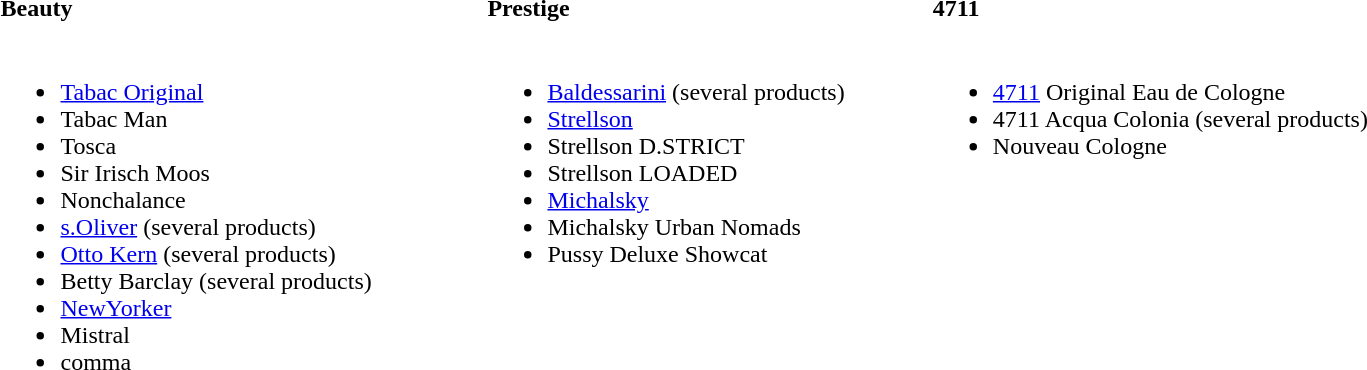<table style="text-align:left; margin-left:2em">
<tr>
<th style="width:35%">Beauty</th>
<th style="width:32%">Prestige</th>
<th style="width:32%">4711</th>
</tr>
<tr style="vertical-align:top" |>
<td><br><ul><li><a href='#'>Tabac Original</a></li><li>Tabac Man</li><li>Tosca</li><li>Sir Irisch Moos</li><li>Nonchalance</li><li><a href='#'>s.Oliver</a> (several products)</li><li><a href='#'>Otto Kern</a> (several products)</li><li>Betty Barclay (several products)</li><li><a href='#'>NewYorker</a></li><li>Mistral</li><li>comma</li></ul></td>
<td style="vertical-align:top"><br><ul><li><a href='#'>Baldessarini</a> (several products)</li><li><a href='#'>Strellson</a></li><li>Strellson D.STRICT</li><li>Strellson LOADED</li><li><a href='#'>Michalsky</a></li><li>Michalsky Urban Nomads</li><li>Pussy Deluxe Showcat</li></ul></td>
<td style="vertical-align:top"><br><ul><li><a href='#'>4711</a> Original Eau de Cologne</li><li>4711 Acqua Colonia (several products)</li><li>Nouveau Cologne</li></ul></td>
</tr>
</table>
